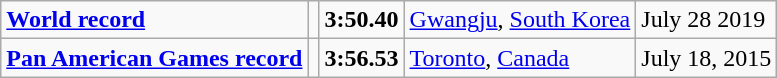<table class="wikitable">
<tr>
<td><strong><a href='#'>World record</a></strong></td>
<td></td>
<td><strong>3:50.40</strong></td>
<td><a href='#'>Gwangju</a>, <a href='#'>South Korea</a></td>
<td>July 28 2019</td>
</tr>
<tr>
<td><strong><a href='#'>Pan American Games record</a></strong></td>
<td></td>
<td><strong>3:56.53</strong></td>
<td><a href='#'>Toronto</a>, <a href='#'>Canada</a></td>
<td>July 18, 2015</td>
</tr>
</table>
